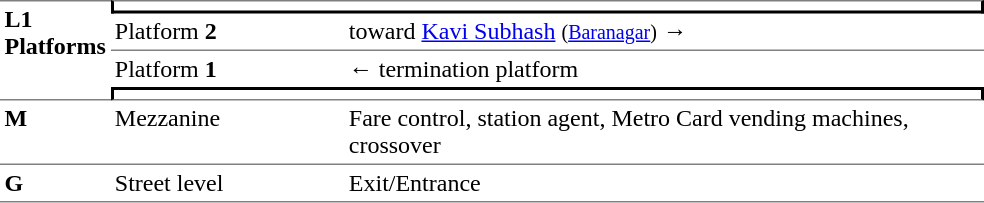<table border=0 cellspacing=0 cellpadding=3>
<tr>
<td style="border-bottom:solid 1px gray;vertical-align:top;border-top:solid 1px gray;" rowspan=4;><strong>L1<br>Platforms</strong></td>
<td style="border-top:solid 1px gray;border-right:solid 2px black;border-left:solid 2px black;border-bottom:solid 2px black;text-align:center;" colspan=2></td>
</tr>
<tr>
<td style="border-bottom:solid 1px gray;" width=150>Platform <span><strong>2</strong></span></td>
<td style="border-bottom:solid 1px gray;" width=390>  toward <a href='#'>Kavi Subhash</a> <small>(<a href='#'>Baranagar</a>)</small> →</td>
</tr>
<tr>
<td>Platform <span><strong>1</strong></span></td>
<td>←  termination platform</td>
</tr>
<tr>
<td style="border-top:solid 2px black;border-right:solid 2px black;border-left:solid 2px black;border-bottom:solid 1px gray;text-align:center;" colspan=2></td>
</tr>
<tr>
<td style="vertical-align:top"><strong>M</strong></td>
<td style="vertical-align:top">Mezzanine</td>
<td style="vertical-align:top">Fare control, station agent, Metro Card vending machines, crossover</td>
</tr>
<tr>
<td style="border-bottom:solid 1px gray;border-top:solid 1px gray; vertical-align:top" width=50><strong>G</strong></td>
<td style="border-top:solid 1px gray;border-bottom:solid 1px gray; vertical-align:top" width=100>Street level</td>
<td style="border-top:solid 1px gray;border-bottom:solid 1px gray; vertical-align:top" width=420>Exit/Entrance</td>
</tr>
</table>
